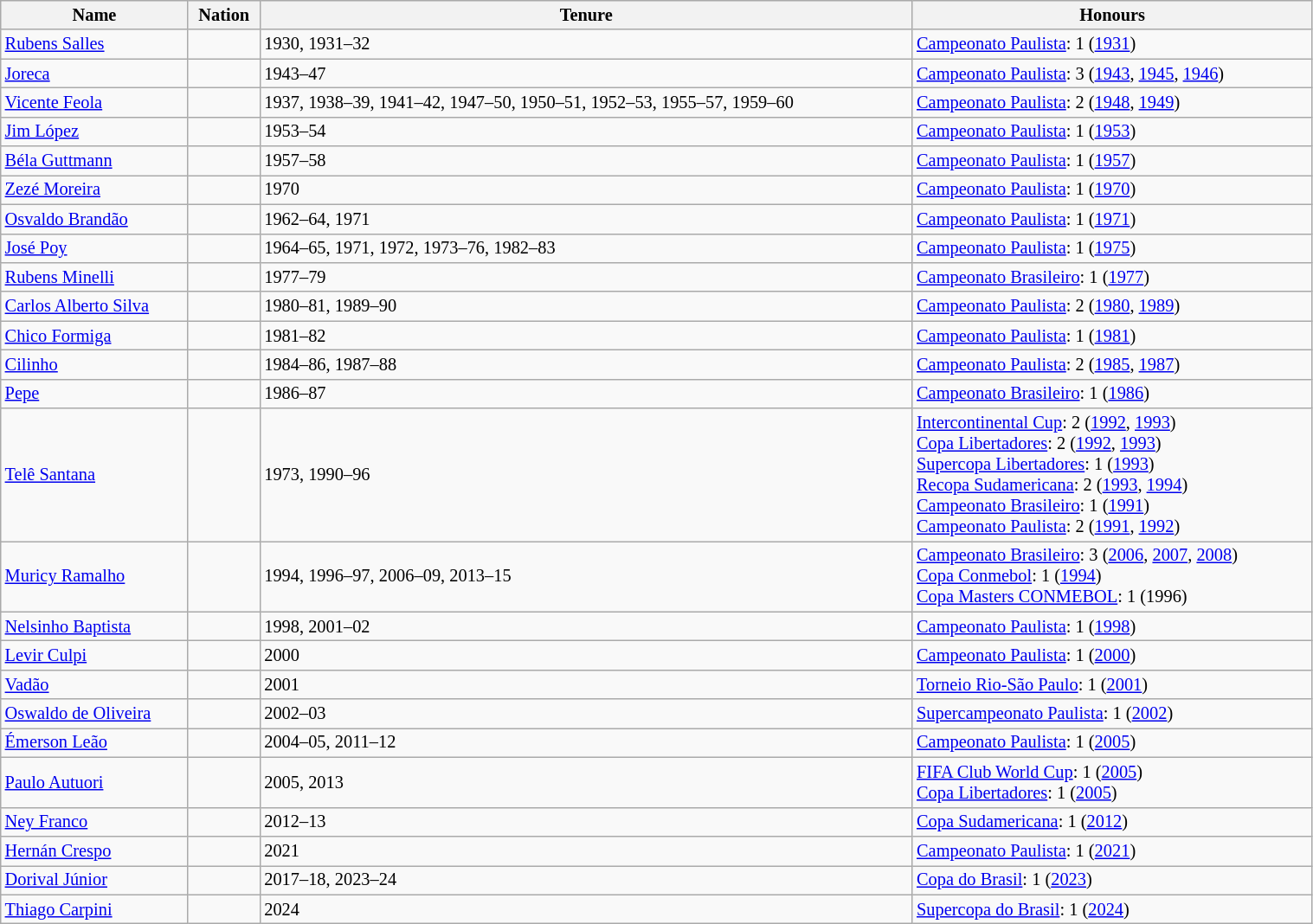<table class="wikitable sortable" style="width:80%; font-size:85%; style="text-align: left">
<tr>
<th>Name</th>
<th>Nation</th>
<th>Tenure</th>
<th>Honours</th>
</tr>
<tr>
<td align="left"><a href='#'>Rubens Salles</a></td>
<td></td>
<td>1930, 1931–32</td>
<td><a href='#'>Campeonato Paulista</a>: 1 (<a href='#'>1931</a>)</td>
</tr>
<tr>
<td align="left"><a href='#'>Joreca</a></td>
<td></td>
<td>1943–47</td>
<td><a href='#'>Campeonato Paulista</a>: 3 (<a href='#'>1943</a>, <a href='#'>1945</a>, <a href='#'>1946</a>)</td>
</tr>
<tr>
<td align="left"><a href='#'>Vicente Feola</a></td>
<td></td>
<td>1937, 1938–39, 1941–42, 1947–50, 1950–51, 1952–53, 1955–57, 1959–60</td>
<td><a href='#'>Campeonato Paulista</a>: 2 (<a href='#'>1948</a>, <a href='#'>1949</a>)</td>
</tr>
<tr>
<td align="left"><a href='#'>Jim López</a></td>
<td></td>
<td>1953–54</td>
<td><a href='#'>Campeonato Paulista</a>: 1 (<a href='#'>1953</a>)</td>
</tr>
<tr>
<td align="left"><a href='#'>Béla Guttmann</a></td>
<td></td>
<td>1957–58</td>
<td><a href='#'>Campeonato Paulista</a>: 1 (<a href='#'>1957</a>)</td>
</tr>
<tr>
<td align="left"><a href='#'>Zezé Moreira</a></td>
<td></td>
<td>1970</td>
<td><a href='#'>Campeonato Paulista</a>: 1 (<a href='#'>1970</a>)</td>
</tr>
<tr>
<td align="left"><a href='#'>Osvaldo Brandão</a></td>
<td></td>
<td>1962–64, 1971</td>
<td><a href='#'>Campeonato Paulista</a>: 1 (<a href='#'>1971</a>)</td>
</tr>
<tr>
<td align="left"><a href='#'>José Poy</a></td>
<td></td>
<td>1964–65, 1971, 1972, 1973–76, 1982–83</td>
<td><a href='#'>Campeonato Paulista</a>: 1 (<a href='#'>1975</a>)</td>
</tr>
<tr>
<td align="left"><a href='#'>Rubens Minelli</a></td>
<td></td>
<td>1977–79</td>
<td><a href='#'>Campeonato Brasileiro</a>: 1 (<a href='#'>1977</a>)</td>
</tr>
<tr>
<td align="left"><a href='#'>Carlos Alberto Silva</a></td>
<td></td>
<td>1980–81, 1989–90</td>
<td><a href='#'>Campeonato Paulista</a>: 2 (<a href='#'>1980</a>, <a href='#'>1989</a>)</td>
</tr>
<tr>
<td align="left"><a href='#'>Chico Formiga</a></td>
<td></td>
<td>1981–82</td>
<td><a href='#'>Campeonato Paulista</a>: 1 (<a href='#'>1981</a>)</td>
</tr>
<tr>
<td align="left"><a href='#'>Cilinho</a></td>
<td></td>
<td>1984–86, 1987–88</td>
<td><a href='#'>Campeonato Paulista</a>: 2 (<a href='#'>1985</a>, <a href='#'>1987</a>)</td>
</tr>
<tr>
<td align="left"><a href='#'>Pepe</a></td>
<td></td>
<td>1986–87</td>
<td><a href='#'>Campeonato Brasileiro</a>: 1 (<a href='#'>1986</a>)</td>
</tr>
<tr>
<td align="left"><a href='#'>Telê Santana</a></td>
<td></td>
<td>1973, 1990–96</td>
<td><a href='#'>Intercontinental Cup</a>: 2 (<a href='#'>1992</a>, <a href='#'>1993</a>)<br><a href='#'>Copa Libertadores</a>: 2 (<a href='#'>1992</a>, <a href='#'>1993</a>)<br><a href='#'>Supercopa Libertadores</a>: 1 (<a href='#'>1993</a>)<br><a href='#'>Recopa Sudamericana</a>: 2 (<a href='#'>1993</a>, <a href='#'>1994</a>)<br><a href='#'>Campeonato Brasileiro</a>: 1 (<a href='#'>1991</a>)<br><a href='#'>Campeonato Paulista</a>: 2 (<a href='#'>1991</a>, <a href='#'>1992</a>)</td>
</tr>
<tr>
<td align="left"><a href='#'>Muricy Ramalho</a></td>
<td></td>
<td>1994, 1996–97, 2006–09, 2013–15</td>
<td><a href='#'>Campeonato Brasileiro</a>: 3 (<a href='#'>2006</a>, <a href='#'>2007</a>, <a href='#'>2008</a>)<br><a href='#'>Copa Conmebol</a>: 1 (<a href='#'>1994</a>)<br><a href='#'>Copa Masters CONMEBOL</a>: 1 (1996)</td>
</tr>
<tr>
<td align="left"><a href='#'>Nelsinho Baptista</a></td>
<td></td>
<td>1998, 2001–02</td>
<td><a href='#'>Campeonato Paulista</a>: 1 (<a href='#'>1998</a>)</td>
</tr>
<tr>
<td align="left"><a href='#'>Levir Culpi</a></td>
<td></td>
<td>2000</td>
<td><a href='#'>Campeonato Paulista</a>: 1 (<a href='#'>2000</a>)</td>
</tr>
<tr>
<td align="left"><a href='#'>Vadão</a></td>
<td></td>
<td>2001</td>
<td><a href='#'>Torneio Rio-São Paulo</a>: 1 (<a href='#'>2001</a>)</td>
</tr>
<tr>
<td align="left"><a href='#'>Oswaldo de Oliveira</a></td>
<td></td>
<td>2002–03</td>
<td><a href='#'>Supercampeonato Paulista</a>: 1 (<a href='#'>2002</a>)</td>
</tr>
<tr>
<td align="left"><a href='#'>Émerson Leão</a></td>
<td></td>
<td>2004–05, 2011–12</td>
<td><a href='#'>Campeonato Paulista</a>: 1 (<a href='#'>2005</a>)</td>
</tr>
<tr>
<td align="left"><a href='#'>Paulo Autuori</a></td>
<td></td>
<td>2005, 2013</td>
<td><a href='#'>FIFA Club World Cup</a>: 1 (<a href='#'>2005</a>) <br><a href='#'>Copa Libertadores</a>: 1 (<a href='#'>2005</a>)</td>
</tr>
<tr>
<td align="left"><a href='#'>Ney Franco</a></td>
<td></td>
<td>2012–13</td>
<td><a href='#'>Copa Sudamericana</a>: 1 (<a href='#'>2012</a>)</td>
</tr>
<tr>
<td align="left"><a href='#'>Hernán Crespo</a></td>
<td></td>
<td>2021</td>
<td><a href='#'>Campeonato Paulista</a>: 1 (<a href='#'>2021</a>)</td>
</tr>
<tr>
<td align="left"><a href='#'>Dorival Júnior</a></td>
<td></td>
<td>2017–18, 2023–24</td>
<td><a href='#'>Copa do Brasil</a>: 1 (<a href='#'>2023</a>)</td>
</tr>
<tr>
<td align="left"><a href='#'>Thiago Carpini</a></td>
<td></td>
<td>2024</td>
<td><a href='#'>Supercopa do Brasil</a>: 1 (<a href='#'>2024</a>)</td>
</tr>
</table>
